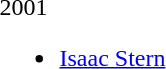<table>
<tr>
<td>2001<br><ul><li><a href='#'>Isaac Stern</a></li></ul></td>
</tr>
</table>
